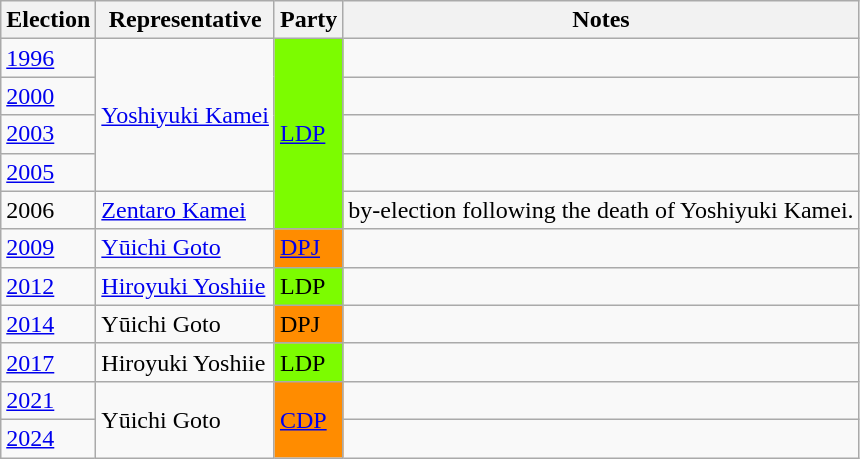<table class="wikitable">
<tr>
<th>Election</th>
<th>Representative</th>
<th>Party</th>
<th>Notes</th>
</tr>
<tr>
<td><a href='#'>1996</a></td>
<td rowspan="4"><a href='#'>Yoshiyuki Kamei</a></td>
<td rowspan="5" style="background:lawngreen;"><a href='#'>LDP</a></td>
<td></td>
</tr>
<tr>
<td><a href='#'>2000</a></td>
<td></td>
</tr>
<tr>
<td><a href='#'>2003</a></td>
<td></td>
</tr>
<tr>
<td><a href='#'>2005</a></td>
<td></td>
</tr>
<tr>
<td>2006</td>
<td><a href='#'>Zentaro Kamei</a></td>
<td>by-election following the death of Yoshiyuki Kamei.</td>
</tr>
<tr>
<td><a href='#'>2009</a></td>
<td><a href='#'>Yūichi Goto</a></td>
<td style="background:darkorange;"><a href='#'>DPJ</a></td>
<td></td>
</tr>
<tr>
<td><a href='#'>2012</a></td>
<td><a href='#'>Hiroyuki Yoshiie</a></td>
<td style="background:lawngreen;">LDP</td>
<td></td>
</tr>
<tr>
<td><a href='#'>2014</a></td>
<td>Yūichi Goto</td>
<td style="background:darkorange;">DPJ</td>
<td></td>
</tr>
<tr>
<td><a href='#'>2017</a></td>
<td>Hiroyuki Yoshiie</td>
<td style="background:lawngreen;">LDP</td>
<td></td>
</tr>
<tr>
<td><a href='#'>2021</a></td>
<td rowspan="2">Yūichi Goto</td>
<td rowspan="2" style="background:darkorange;"><a href='#'>CDP</a></td>
<td></td>
</tr>
<tr>
<td><a href='#'>2024</a></td>
<td></td>
</tr>
</table>
